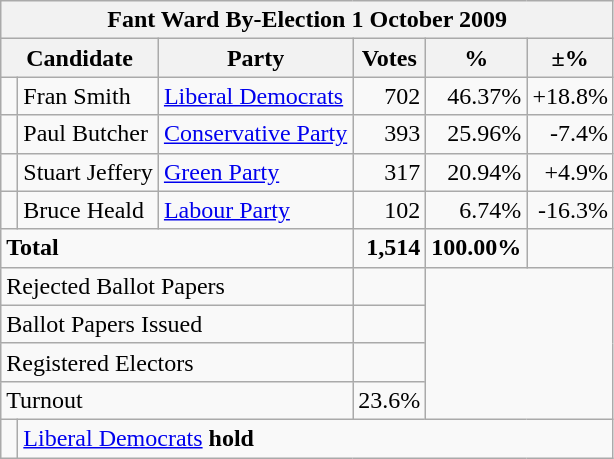<table class="wikitable" style="text-align:right;">
<tr>
<th colspan=6>Fant Ward By-Election 1 October 2009</th>
</tr>
<tr>
<th align=left colspan=2>Candidate</th>
<th align=left>Party</th>
<th align=center>Votes</th>
<th align=center>%</th>
<th align=center>±%</th>
</tr>
<tr>
<td bgcolor=> </td>
<td align=left>Fran Smith</td>
<td align=left><a href='#'>Liberal Democrats</a></td>
<td>702</td>
<td>46.37%</td>
<td>+18.8%</td>
</tr>
<tr>
<td bgcolor=> </td>
<td align=left>Paul Butcher</td>
<td align=left><a href='#'>Conservative Party</a></td>
<td>393</td>
<td>25.96%</td>
<td>-7.4%</td>
</tr>
<tr>
<td bgcolor=> </td>
<td align=left>Stuart Jeffery</td>
<td align=left><a href='#'>Green Party</a></td>
<td>317</td>
<td>20.94%</td>
<td>+4.9%</td>
</tr>
<tr>
<td bgcolor=> </td>
<td align=left>Bruce Heald</td>
<td align=left><a href='#'>Labour Party</a></td>
<td>102</td>
<td>6.74%</td>
<td>-16.3%</td>
</tr>
<tr>
<td align=left colspan=3><strong>Total</strong></td>
<td><strong>1,514</strong></td>
<td><strong>100.00%</strong></td>
<td></td>
</tr>
<tr>
<td align=left colspan=3>Rejected Ballot Papers</td>
<td></td>
<td rowspan=4 colspan=2></td>
</tr>
<tr>
<td align=left colspan=3>Ballot Papers Issued</td>
<td></td>
</tr>
<tr>
<td align=left colspan=3>Registered Electors</td>
<td></td>
</tr>
<tr>
<td align=left colspan=3>Turnout</td>
<td>23.6%</td>
</tr>
<tr>
<td bgcolor=> </td>
<td align=left colspan=6><a href='#'>Liberal Democrats</a> <strong>hold</strong></td>
</tr>
</table>
